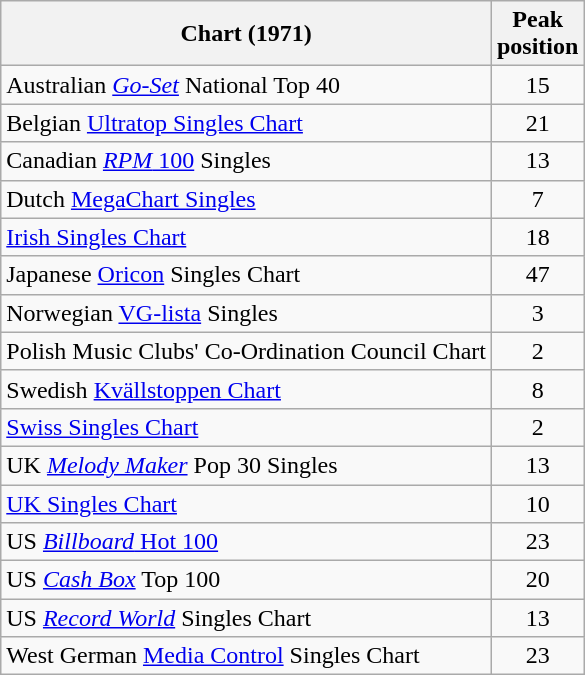<table class="wikitable sortable">
<tr>
<th>Chart (1971)</th>
<th>Peak<br>position</th>
</tr>
<tr>
<td>Australian <em><a href='#'>Go-Set</a></em> National Top 40</td>
<td style="text-align:center;">15</td>
</tr>
<tr>
<td>Belgian <a href='#'>Ultratop Singles Chart</a></td>
<td style="text-align:center;">21</td>
</tr>
<tr>
<td>Canadian <a href='#'><em>RPM</em> 100</a> Singles</td>
<td style="text-align:center;">13</td>
</tr>
<tr>
<td>Dutch <a href='#'>MegaChart Singles</a></td>
<td style="text-align:center;">7</td>
</tr>
<tr>
<td><a href='#'>Irish Singles Chart</a></td>
<td style="text-align:center;">18</td>
</tr>
<tr>
<td>Japanese <a href='#'>Oricon</a> Singles Chart</td>
<td style="text-align:center;">47</td>
</tr>
<tr>
<td>Norwegian <a href='#'>VG-lista</a> Singles</td>
<td style="text-align:center;">3</td>
</tr>
<tr>
<td>Polish Music Clubs' Co-Ordination Council Chart</td>
<td style="text-align:center;">2</td>
</tr>
<tr>
<td>Swedish <a href='#'>Kvällstoppen Chart</a></td>
<td style="text-align:center;">8</td>
</tr>
<tr>
<td><a href='#'>Swiss Singles Chart</a></td>
<td style="text-align:center;">2</td>
</tr>
<tr>
<td>UK <em><a href='#'>Melody Maker</a></em> Pop 30 Singles</td>
<td style="text-align:center;">13</td>
</tr>
<tr>
<td><a href='#'>UK Singles Chart</a></td>
<td style="text-align:center;">10</td>
</tr>
<tr>
<td>US <a href='#'><em>Billboard</em> Hot 100</a></td>
<td style="text-align:center;">23</td>
</tr>
<tr>
<td>US <em><a href='#'>Cash Box</a></em> Top 100</td>
<td style="text-align:center;">20</td>
</tr>
<tr>
<td>US <em><a href='#'>Record World</a></em> Singles Chart</td>
<td style="text-align:center;">13</td>
</tr>
<tr>
<td>West German <a href='#'>Media Control</a> Singles Chart</td>
<td style="text-align:center;">23</td>
</tr>
</table>
